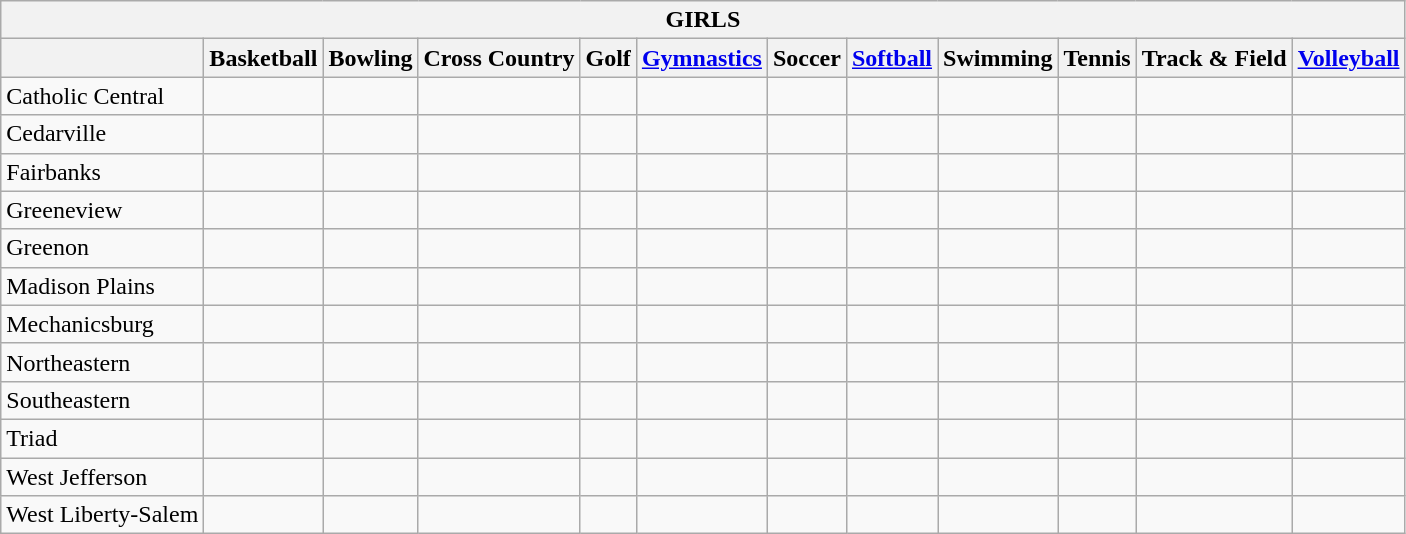<table class="wikitable">
<tr>
<th colspan="12">GIRLS</th>
</tr>
<tr>
<th></th>
<th>Basketball</th>
<th>Bowling</th>
<th>Cross Country</th>
<th>Golf</th>
<th><a href='#'>Gymnastics</a></th>
<th>Soccer</th>
<th><a href='#'>Softball</a></th>
<th>Swimming</th>
<th>Tennis</th>
<th>Track & Field</th>
<th><a href='#'>Volleyball</a></th>
</tr>
<tr>
<td>Catholic Central</td>
<td></td>
<td></td>
<td></td>
<td></td>
<td></td>
<td></td>
<td></td>
<td></td>
<td></td>
<td></td>
<td></td>
</tr>
<tr>
<td>Cedarville</td>
<td></td>
<td></td>
<td></td>
<td></td>
<td></td>
<td></td>
<td></td>
<td></td>
<td></td>
<td></td>
<td></td>
</tr>
<tr>
<td>Fairbanks</td>
<td></td>
<td></td>
<td></td>
<td></td>
<td></td>
<td></td>
<td></td>
<td></td>
<td></td>
<td></td>
<td></td>
</tr>
<tr>
<td>Greeneview</td>
<td></td>
<td></td>
<td></td>
<td></td>
<td></td>
<td></td>
<td></td>
<td></td>
<td></td>
<td></td>
<td></td>
</tr>
<tr>
<td>Greenon</td>
<td></td>
<td></td>
<td></td>
<td></td>
<td></td>
<td></td>
<td></td>
<td></td>
<td></td>
<td></td>
<td></td>
</tr>
<tr>
<td>Madison Plains</td>
<td></td>
<td></td>
<td></td>
<td></td>
<td></td>
<td></td>
<td></td>
<td></td>
<td></td>
<td></td>
<td></td>
</tr>
<tr>
<td>Mechanicsburg</td>
<td></td>
<td></td>
<td></td>
<td></td>
<td></td>
<td></td>
<td></td>
<td></td>
<td></td>
<td></td>
<td></td>
</tr>
<tr>
<td>Northeastern</td>
<td></td>
<td></td>
<td></td>
<td></td>
<td></td>
<td></td>
<td></td>
<td></td>
<td></td>
<td></td>
<td></td>
</tr>
<tr>
<td>Southeastern</td>
<td></td>
<td></td>
<td></td>
<td></td>
<td></td>
<td></td>
<td></td>
<td></td>
<td></td>
<td></td>
<td></td>
</tr>
<tr>
<td>Triad</td>
<td></td>
<td></td>
<td></td>
<td></td>
<td></td>
<td></td>
<td></td>
<td></td>
<td></td>
<td></td>
<td></td>
</tr>
<tr>
<td>West Jefferson</td>
<td></td>
<td></td>
<td></td>
<td></td>
<td></td>
<td></td>
<td></td>
<td></td>
<td></td>
<td></td>
<td></td>
</tr>
<tr>
<td>West Liberty-Salem</td>
<td></td>
<td></td>
<td></td>
<td></td>
<td></td>
<td></td>
<td></td>
<td></td>
<td></td>
<td></td>
<td></td>
</tr>
</table>
